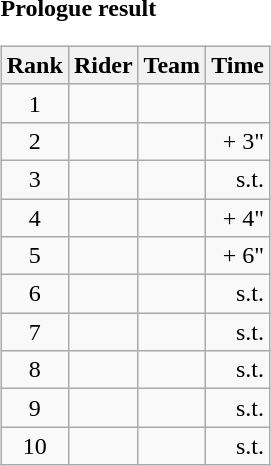<table>
<tr>
<td><strong>Prologue result</strong><br><table class="wikitable">
<tr>
<th scope="col">Rank</th>
<th scope="col">Rider</th>
<th scope="col">Team</th>
<th scope="col">Time</th>
</tr>
<tr>
<td style="text-align:center;">1</td>
<td></td>
<td></td>
<td style="text-align:right;"></td>
</tr>
<tr>
<td style="text-align:center;">2</td>
<td></td>
<td></td>
<td style="text-align:right;">+ 3"</td>
</tr>
<tr>
<td style="text-align:center;">3</td>
<td></td>
<td></td>
<td style="text-align:right;">s.t.</td>
</tr>
<tr>
<td style="text-align:center;">4</td>
<td></td>
<td></td>
<td style="text-align:right;">+ 4"</td>
</tr>
<tr>
<td style="text-align:center;">5</td>
<td></td>
<td></td>
<td style="text-align:right;">+ 6"</td>
</tr>
<tr>
<td style="text-align:center;">6</td>
<td></td>
<td></td>
<td style="text-align:right;">s.t.</td>
</tr>
<tr>
<td style="text-align:center;">7</td>
<td></td>
<td></td>
<td style="text-align:right;">s.t.</td>
</tr>
<tr>
<td style="text-align:center;">8</td>
<td></td>
<td></td>
<td style="text-align:right;">s.t.</td>
</tr>
<tr>
<td style="text-align:center;">9</td>
<td></td>
<td></td>
<td style="text-align:right;">s.t.</td>
</tr>
<tr>
<td style="text-align:center;">10</td>
<td></td>
<td></td>
<td style="text-align:right;">s.t.</td>
</tr>
</table>
</td>
</tr>
</table>
